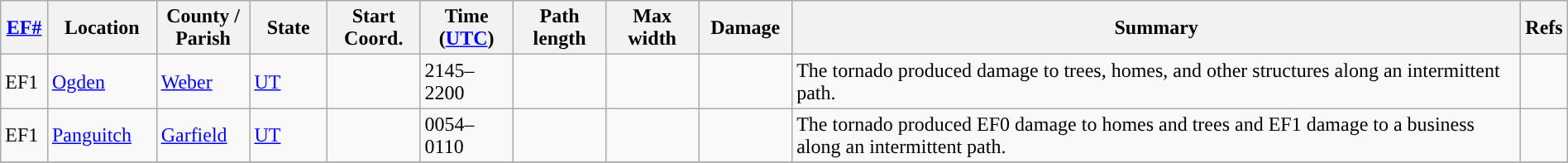<table class="wikitable sortable" style="width:100%;">
<tr>
<th scope="col"  style="width:3%; text-align:center;"><a href='#'>EF#</a></th>
<th scope="col"  style="width:7%; text-align:center;" class="unsortable">Location</th>
<th scope="col"  style="width:6%; text-align:center;" class="unsortable">County / Parish</th>
<th scope="col"  style="width:5%; text-align:center;">State</th>
<th scope="col"  style="width:6%; text-align:center;">Start Coord.</th>
<th scope="col"  style="width:6%; text-align:center;">Time (<a href='#'>UTC</a>)</th>
<th scope="col"  style="width:6%; text-align:center;">Path length</th>
<th scope="col"  style="width:6%; text-align:center;">Max width</th>
<th scope="col"  style="width:6%; text-align:center;">Damage</th>
<th scope="col" class="unsortable" style="width:48%; text-align:center;">Summary</th>
<th scope="col" class="unsortable" style="width:48%; text-align:center;">Refs</th>
</tr>
<tr>
<td>EF1</td>
<td><a href='#'>Ogden</a></td>
<td><a href='#'>Weber</a></td>
<td><a href='#'>UT</a></td>
<td></td>
<td>2145–2200</td>
<td></td>
<td></td>
<td></td>
<td>The tornado produced damage to trees, homes, and other structures along an intermittent path.</td>
<td></td>
</tr>
<tr>
<td>EF1</td>
<td><a href='#'>Panguitch</a></td>
<td><a href='#'>Garfield</a></td>
<td><a href='#'>UT</a></td>
<td></td>
<td>0054–0110</td>
<td></td>
<td></td>
<td></td>
<td>The tornado produced EF0 damage to homes and trees and EF1 damage to a business along an intermittent path.</td>
<td></td>
</tr>
<tr>
</tr>
</table>
